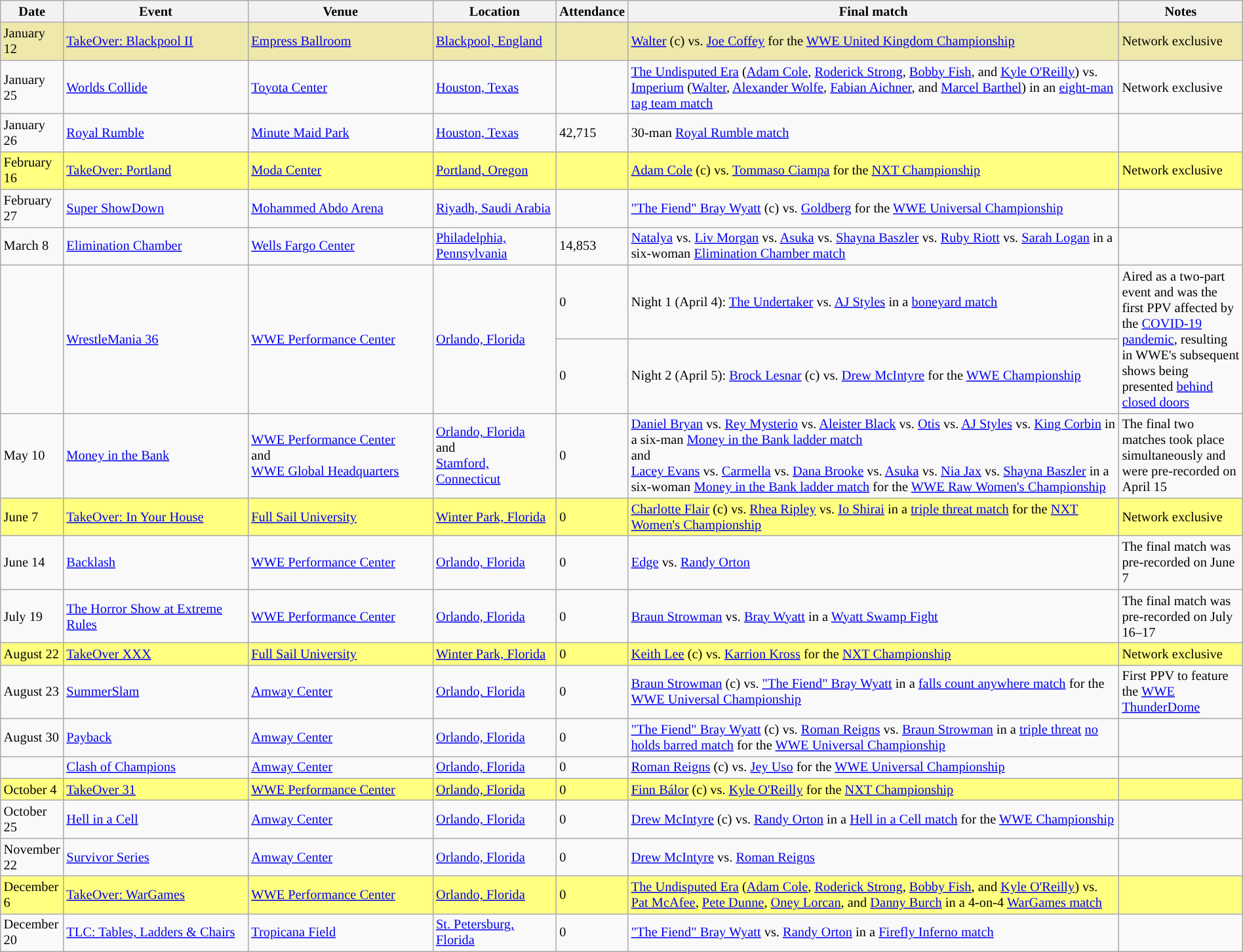<table id="Past_events_2020" class="sortable wikitable succession-box" style="font-size:85%; width:100%">
<tr>
<th scope="col" style="width:5%;">Date</th>
<th scope="col" style="width:15%;">Event</th>
<th scope="col" style="width:15%;">Venue</th>
<th scope="col" style="width:10%;">Location</th>
<th scope="col" style="width:5%;">Attendance</th>
<th scope="col" style="width:40%;">Final match</th>
<th scope="col" style="width:10%;">Notes</th>
</tr>
<tr style="background: #EEE8AA">
<td>January 12</td>
<td><a href='#'>TakeOver: Blackpool II</a></td>
<td><a href='#'>Empress Ballroom</a></td>
<td><a href='#'>Blackpool, England</a></td>
<td></td>
<td><a href='#'>Walter</a> (c) vs. <a href='#'>Joe Coffey</a> for the <a href='#'>WWE United Kingdom Championship</a></td>
<td>Network exclusive</td>
</tr>
<tr>
<td>January 25</td>
<td><a href='#'>Worlds Collide</a></td>
<td><a href='#'>Toyota Center</a></td>
<td><a href='#'>Houston, Texas</a></td>
<td></td>
<td><a href='#'>The Undisputed Era</a> (<a href='#'>Adam Cole</a>, <a href='#'>Roderick Strong</a>, <a href='#'>Bobby Fish</a>, and <a href='#'>Kyle O'Reilly</a>) vs. <a href='#'>Imperium</a> (<a href='#'>Walter</a>, <a href='#'>Alexander Wolfe</a>, <a href='#'>Fabian Aichner</a>, and <a href='#'>Marcel Barthel</a>) in an <a href='#'>eight-man tag team match</a></td>
<td>Network exclusive</td>
</tr>
<tr>
<td>January 26</td>
<td><a href='#'>Royal Rumble</a></td>
<td><a href='#'>Minute Maid Park</a></td>
<td><a href='#'>Houston, Texas</a></td>
<td>42,715</td>
<td>30-man <a href='#'>Royal Rumble match</a></td>
<td></td>
</tr>
<tr style="background: #FFFF80;">
<td>February 16</td>
<td><a href='#'>TakeOver: Portland</a></td>
<td><a href='#'>Moda Center</a></td>
<td><a href='#'>Portland, Oregon</a></td>
<td></td>
<td><a href='#'>Adam Cole</a> (c) vs. <a href='#'>Tommaso Ciampa</a> for the <a href='#'>NXT Championship</a></td>
<td>Network exclusive</td>
</tr>
<tr>
<td>February 27</td>
<td><a href='#'>Super ShowDown</a></td>
<td><a href='#'>Mohammed Abdo Arena</a></td>
<td><a href='#'>Riyadh, Saudi Arabia</a></td>
<td></td>
<td><a href='#'>"The Fiend" Bray Wyatt</a> (c) vs. <a href='#'>Goldberg</a> for the <a href='#'>WWE Universal Championship</a></td>
<td></td>
</tr>
<tr>
<td>March 8</td>
<td><a href='#'>Elimination Chamber</a></td>
<td><a href='#'>Wells Fargo Center</a></td>
<td><a href='#'>Philadelphia, Pennsylvania</a></td>
<td>14,853</td>
<td><a href='#'>Natalya</a> vs. <a href='#'>Liv Morgan</a> vs. <a href='#'>Asuka</a> vs. <a href='#'>Shayna Baszler</a> vs. <a href='#'>Ruby Riott</a> vs. <a href='#'>Sarah Logan</a> in a six-woman <a href='#'>Elimination Chamber match</a></td>
<td></td>
</tr>
<tr>
<td rowspan=2> <br></td>
<td rowspan="2"><a href='#'>WrestleMania 36</a></td>
<td rowspan="2"><a href='#'>WWE Performance Center</a></td>
<td rowspan="2"><a href='#'>Orlando, Florida</a></td>
<td>0</td>
<td>Night 1 (April 4): <a href='#'>The Undertaker</a> vs. <a href='#'>AJ Styles</a> in a <a href='#'>boneyard match</a></td>
<td rowspan="2">Aired as a two-part event and was the first PPV affected by the <a href='#'>COVID-19 pandemic</a>, resulting in WWE's subsequent shows being presented <a href='#'>behind closed doors</a></td>
</tr>
<tr>
<td>0</td>
<td>Night 2 (April 5): <a href='#'>Brock Lesnar</a> (c) vs. <a href='#'>Drew McIntyre</a> for the <a href='#'>WWE Championship</a></td>
</tr>
<tr>
<td>May 10</td>
<td><a href='#'>Money in the Bank</a></td>
<td><a href='#'>WWE Performance Center</a><br>and<br><a href='#'>WWE Global Headquarters</a></td>
<td><a href='#'>Orlando, Florida</a><br>and<br><a href='#'>Stamford, Connecticut</a></td>
<td>0</td>
<td><a href='#'>Daniel Bryan</a> vs. <a href='#'>Rey Mysterio</a> vs. <a href='#'>Aleister Black</a> vs. <a href='#'>Otis</a> vs. <a href='#'>AJ Styles</a> vs. <a href='#'>King Corbin</a> in a six-man <a href='#'>Money in the Bank ladder match</a><br>and<br><a href='#'>Lacey Evans</a> vs. <a href='#'>Carmella</a> vs. <a href='#'>Dana Brooke</a> vs. <a href='#'>Asuka</a> vs. <a href='#'>Nia Jax</a> vs. <a href='#'>Shayna Baszler</a> in a six-woman <a href='#'>Money in the Bank ladder match</a> for the <a href='#'>WWE Raw Women's Championship</a></td>
<td>The final two matches took place simultaneously and were pre-recorded on April 15</td>
</tr>
<tr style="background: #FFFF80;">
<td>June 7</td>
<td><a href='#'>TakeOver: In Your House</a></td>
<td><a href='#'>Full Sail University</a></td>
<td><a href='#'>Winter Park, Florida</a></td>
<td>0</td>
<td><a href='#'>Charlotte Flair</a> (c) vs. <a href='#'>Rhea Ripley</a> vs. <a href='#'>Io Shirai</a> in a <a href='#'>triple threat match</a> for the <a href='#'>NXT Women's Championship</a></td>
<td>Network exclusive</td>
</tr>
<tr>
<td>June 14</td>
<td><a href='#'>Backlash</a></td>
<td><a href='#'>WWE Performance Center</a></td>
<td><a href='#'>Orlando, Florida</a></td>
<td>0</td>
<td><a href='#'>Edge</a> vs. <a href='#'>Randy Orton</a></td>
<td>The final match was pre-recorded on June 7</td>
</tr>
<tr>
<td>July 19</td>
<td><a href='#'>The Horror Show at Extreme Rules</a></td>
<td><a href='#'>WWE Performance Center</a></td>
<td><a href='#'>Orlando, Florida</a></td>
<td>0</td>
<td><a href='#'>Braun Strowman</a> vs. <a href='#'>Bray Wyatt</a> in a <a href='#'>Wyatt Swamp Fight</a></td>
<td>The final match was pre-recorded on July 16–17</td>
</tr>
<tr style="background: #FFFF80;">
<td>August 22</td>
<td><a href='#'>TakeOver XXX</a></td>
<td><a href='#'>Full Sail University</a></td>
<td><a href='#'>Winter Park, Florida</a></td>
<td>0</td>
<td><a href='#'>Keith Lee</a> (c) vs. <a href='#'>Karrion Kross</a> for the <a href='#'>NXT Championship</a></td>
<td>Network exclusive</td>
</tr>
<tr>
<td>August 23</td>
<td><a href='#'>SummerSlam</a></td>
<td><a href='#'>Amway Center</a></td>
<td><a href='#'>Orlando, Florida</a></td>
<td>0</td>
<td><a href='#'>Braun Strowman</a> (c) vs. <a href='#'>"The Fiend" Bray Wyatt</a> in a <a href='#'>falls count anywhere match</a> for the <a href='#'>WWE Universal Championship</a></td>
<td>First PPV to feature the <a href='#'>WWE ThunderDome</a></td>
</tr>
<tr>
<td>August 30</td>
<td><a href='#'>Payback</a></td>
<td><a href='#'>Amway Center</a></td>
<td><a href='#'>Orlando, Florida</a></td>
<td>0</td>
<td><a href='#'>"The Fiend" Bray Wyatt</a> (c) vs. <a href='#'>Roman Reigns</a> vs. <a href='#'>Braun Strowman</a> in a <a href='#'>triple threat</a> <a href='#'>no holds barred match</a> for the <a href='#'>WWE Universal Championship</a></td>
<td></td>
</tr>
<tr>
<td></td>
<td><a href='#'>Clash of Champions</a></td>
<td><a href='#'>Amway Center</a></td>
<td><a href='#'>Orlando, Florida</a></td>
<td>0</td>
<td><a href='#'>Roman Reigns</a> (c) vs. <a href='#'>Jey Uso</a> for the <a href='#'>WWE Universal Championship</a></td>
<td></td>
</tr>
<tr style="background: #FFFF80;">
<td>October 4</td>
<td><a href='#'>TakeOver 31</a></td>
<td><a href='#'>WWE Performance Center</a></td>
<td><a href='#'>Orlando, Florida</a></td>
<td>0</td>
<td><a href='#'>Finn Bálor</a> (c) vs. <a href='#'>Kyle O'Reilly</a> for the <a href='#'>NXT Championship</a></td>
<td></td>
</tr>
<tr>
<td>October 25</td>
<td><a href='#'>Hell in a Cell</a></td>
<td><a href='#'>Amway Center</a></td>
<td><a href='#'>Orlando, Florida</a></td>
<td>0</td>
<td><a href='#'>Drew McIntyre</a> (c) vs. <a href='#'>Randy Orton</a> in a <a href='#'>Hell in a Cell match</a> for the <a href='#'>WWE Championship</a></td>
<td></td>
</tr>
<tr>
<td>November 22</td>
<td><a href='#'>Survivor Series</a></td>
<td><a href='#'>Amway Center</a></td>
<td><a href='#'>Orlando, Florida</a></td>
<td>0</td>
<td><a href='#'>Drew McIntyre</a> vs. <a href='#'>Roman Reigns</a></td>
<td></td>
</tr>
<tr style="background: #FFFF80;">
<td>December 6</td>
<td><a href='#'>TakeOver: WarGames</a></td>
<td><a href='#'>WWE Performance Center</a></td>
<td><a href='#'>Orlando, Florida</a></td>
<td>0</td>
<td><a href='#'>The Undisputed Era</a> (<a href='#'>Adam Cole</a>, <a href='#'>Roderick Strong</a>, <a href='#'>Bobby Fish</a>, and <a href='#'>Kyle O'Reilly</a>) vs. <a href='#'>Pat McAfee</a>, <a href='#'>Pete Dunne</a>, <a href='#'>Oney Lorcan</a>, and <a href='#'>Danny Burch</a> in a 4-on-4 <a href='#'>WarGames match</a></td>
<td></td>
</tr>
<tr>
<td>December 20</td>
<td><a href='#'>TLC: Tables, Ladders & Chairs</a></td>
<td><a href='#'>Tropicana Field</a></td>
<td><a href='#'>St. Petersburg, Florida</a></td>
<td>0</td>
<td><a href='#'>"The Fiend" Bray Wyatt</a> vs. <a href='#'>Randy Orton</a> in a <a href='#'>Firefly Inferno match</a></td>
<td></td>
</tr>
</table>
